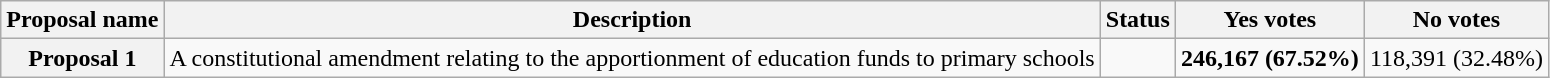<table class="wikitable sortable plainrowheaders">
<tr>
<th scope="col">Proposal name</th>
<th class="unsortable" scope="col">Description</th>
<th scope="col">Status</th>
<th scope="col">Yes votes</th>
<th scope="col">No votes</th>
</tr>
<tr>
<th scope="row">Proposal 1</th>
<td>A constitutional amendment relating to the apportionment of education funds to primary schools</td>
<td></td>
<td><strong>246,167 (67.52%)</strong></td>
<td>118,391 (32.48%)</td>
</tr>
</table>
